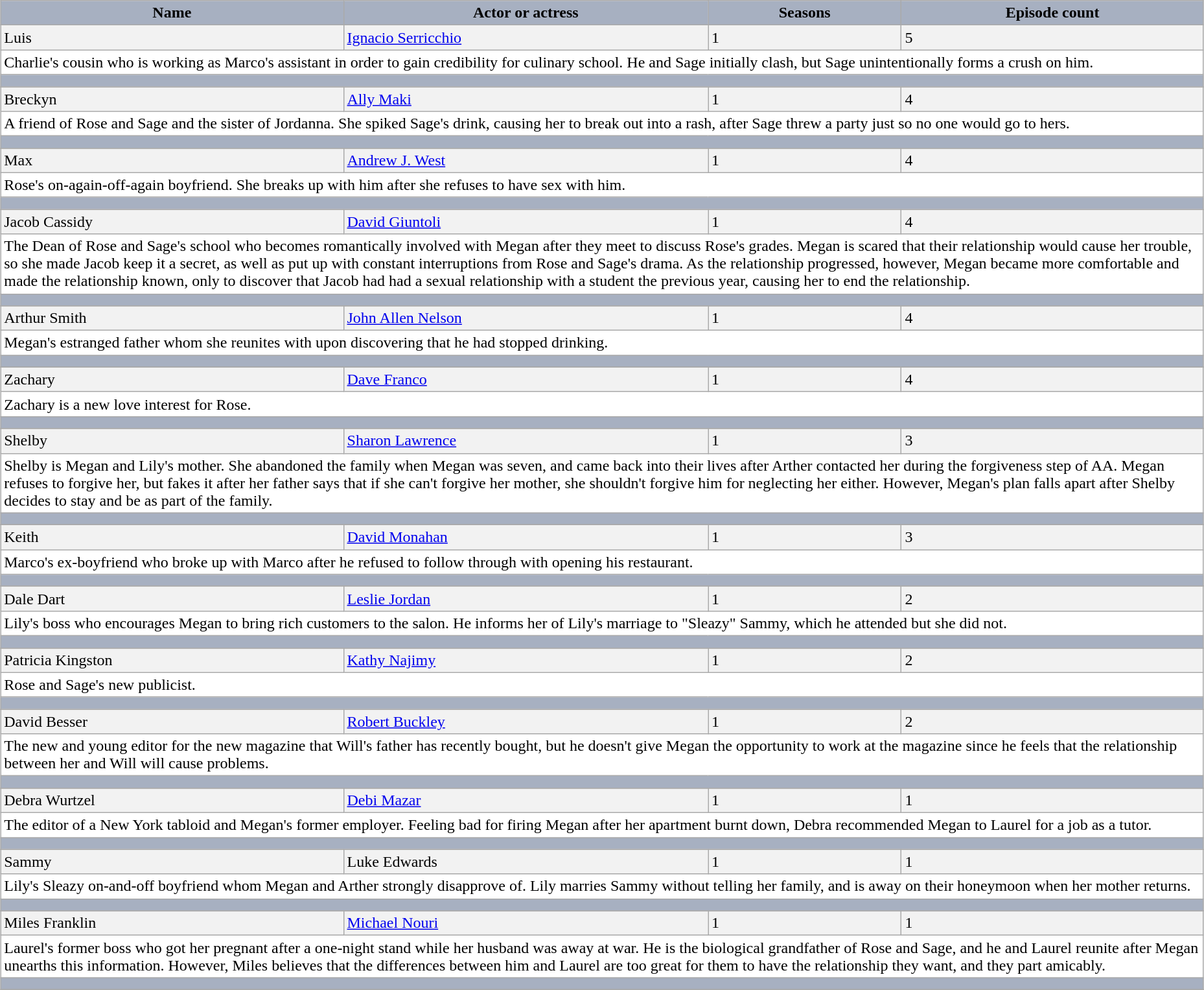<table class="wikitable" style="width:98%; margin:auto; background-color:#FFFFFF">
<tr>
<th style="background-color: #A7B0C1;">Name</th>
<th style="background-color: #A7B0C1;">Actor or actress</th>
<th style="background-color: #A7B0C1;">Seasons</th>
<th style="background-color: #A7B0C1;">Episode count</th>
</tr>
<tr style="background-color: #F2F2F2;" |>
<td><span></span>Luis</td>
<td><a href='#'>Ignacio Serricchio</a></td>
<td>1</td>
<td>5</td>
</tr>
<tr>
<td colspan="5" height="5" sadvfsdavs>Charlie's cousin who is working as Marco's assistant in order to gain credibility for culinary school. He and Sage initially clash, but Sage unintentionally forms a crush on him.</td>
</tr>
<tr>
<td colspan="5" height="5" bgcolor="#A7B0C1"></td>
</tr>
<tr>
</tr>
<tr style="background-color: #F2F2F2;" |>
<td><span></span>Breckyn</td>
<td><a href='#'>Ally Maki</a></td>
<td>1</td>
<td>4</td>
</tr>
<tr>
<td colspan="5" height="5" sadvfsdavs>A friend of Rose and Sage and the sister of Jordanna. She spiked Sage's drink, causing her to break out into a rash, after Sage threw a party just so no one would go to hers.</td>
</tr>
<tr>
<td colspan="5" height="5" bgcolor="#A7B0C1"></td>
</tr>
<tr>
</tr>
<tr style="background-color: #F2F2F2;" |>
<td><span></span>Max</td>
<td><a href='#'>Andrew J. West</a></td>
<td>1</td>
<td>4</td>
</tr>
<tr>
<td colspan="5" height="5" sadvfsdavs>Rose's on-again-off-again boyfriend. She breaks up with him after she refuses to have sex with him.</td>
</tr>
<tr>
<td colspan="5" height="5" bgcolor="#A7B0C1"></td>
</tr>
<tr>
</tr>
<tr style="background-color: #F2F2F2;" |>
<td><span></span>Jacob Cassidy</td>
<td><a href='#'>David Giuntoli</a></td>
<td>1</td>
<td>4</td>
</tr>
<tr>
<td colspan="5" height="5" sadvfsdavs>The Dean of Rose and Sage's school who becomes romantically involved with Megan after they meet to discuss Rose's grades. Megan is scared that their relationship would cause her trouble, so she made Jacob keep it a secret, as well as put up with constant interruptions from Rose and Sage's drama. As the relationship progressed, however, Megan became more comfortable and made the relationship known, only to discover that Jacob had had a sexual relationship with a student the previous year, causing her to end the relationship.</td>
</tr>
<tr>
<td colspan="5" height="5" bgcolor="#A7B0C1"></td>
</tr>
<tr>
</tr>
<tr style="background-color: #F2F2F2;" |>
<td><span></span>Arthur Smith</td>
<td><a href='#'>John Allen Nelson</a></td>
<td>1</td>
<td>4</td>
</tr>
<tr>
<td colspan="5" height="5" sadvfsdavs>Megan's estranged father whom she reunites with upon discovering that he had stopped drinking.</td>
</tr>
<tr>
<td colspan="5" height="5" bgcolor="#A7B0C1"></td>
</tr>
<tr>
</tr>
<tr style="background-color: #F2F2F2;" |>
<td><span></span>Zachary</td>
<td><a href='#'>Dave Franco</a></td>
<td>1</td>
<td>4</td>
</tr>
<tr>
<td colspan="5" height="5" sadvfsdavs>Zachary is a new love interest for Rose.</td>
</tr>
<tr>
<td colspan="5" height="5" bgcolor="#A7B0C1"></td>
</tr>
<tr>
</tr>
<tr style="background-color: #F2F2F2;" |>
<td><span></span>Shelby</td>
<td><a href='#'>Sharon Lawrence</a></td>
<td>1</td>
<td>3</td>
</tr>
<tr>
<td colspan="5" height="5" sadvfsdavs>Shelby is Megan and Lily's mother. She abandoned the family when Megan was seven, and came back into their lives after Arther contacted her during the forgiveness step of AA. Megan refuses to forgive her, but fakes it after her father says that if she can't forgive her mother, she shouldn't forgive him for neglecting her either. However, Megan's plan falls apart after Shelby decides to stay and be as part of the family.</td>
</tr>
<tr>
<td colspan="5" height="5" bgcolor="#A7B0C1"></td>
</tr>
<tr>
</tr>
<tr style="background-color: #F2F2F2;" |>
<td><span></span>Keith</td>
<td><a href='#'>David Monahan</a></td>
<td>1</td>
<td>3</td>
</tr>
<tr>
<td colspan="5" height="5" sadvfsdavs>Marco's ex-boyfriend who broke up with Marco after he refused to follow through with opening his restaurant.</td>
</tr>
<tr>
<td colspan="5" height="5" bgcolor="#A7B0C1"></td>
</tr>
<tr>
</tr>
<tr style="background-color: #F2F2F2;" |>
<td><span></span>Dale Dart</td>
<td><a href='#'>Leslie Jordan</a></td>
<td>1</td>
<td>2</td>
</tr>
<tr>
<td colspan="5" height="5" sadvfsdavs>Lily's boss who encourages Megan to bring rich customers to the salon. He informs her of Lily's marriage to "Sleazy" Sammy, which he attended but she did not.</td>
</tr>
<tr>
<td colspan="5" height="5" bgcolor="#A7B0C1"></td>
</tr>
<tr>
</tr>
<tr style="background-color: #F2F2F2;" |>
<td><span></span>Patricia Kingston</td>
<td><a href='#'>Kathy Najimy</a></td>
<td>1</td>
<td>2</td>
</tr>
<tr>
<td colspan="5" height="5" sadvfsdavs>Rose and Sage's new publicist.</td>
</tr>
<tr>
<td colspan="5" height="5" bgcolor="#A7B0C1"></td>
</tr>
<tr>
</tr>
<tr style="background-color: #F2F2F2;" |>
<td><span></span>David Besser</td>
<td><a href='#'>Robert Buckley</a></td>
<td>1</td>
<td>2</td>
</tr>
<tr>
<td colspan="5" height="5" sadvfsdavs>The new and young editor for the new magazine that Will's father has recently bought, but he doesn't give Megan the opportunity to work at the magazine since   he feels that the relationship between her and Will will cause problems.</td>
</tr>
<tr>
<td colspan="5" height="5" bgcolor="#A7B0C1"></td>
</tr>
<tr>
</tr>
<tr style="background-color: #F2F2F2;" |>
<td><span></span>Debra Wurtzel</td>
<td><a href='#'>Debi Mazar</a></td>
<td>1</td>
<td>1</td>
</tr>
<tr>
<td colspan="5" height="5" sadvfsdavs>The editor of a New York tabloid and Megan's former employer. Feeling bad for firing Megan after her apartment burnt down, Debra recommended Megan to Laurel for a job as a tutor.</td>
</tr>
<tr>
<td colspan="5" height="5" bgcolor="#A7B0C1"></td>
</tr>
<tr>
</tr>
<tr style="background-color: #F2F2F2;" |>
<td><span></span>Sammy</td>
<td>Luke Edwards</td>
<td>1</td>
<td>1</td>
</tr>
<tr>
<td colspan="5" height="5" sadvfsdavs>Lily's Sleazy on-and-off boyfriend whom Megan and Arther strongly disapprove of. Lily marries Sammy without telling her family, and is away on their honeymoon when her mother returns.</td>
</tr>
<tr>
<td colspan="5" height="5" bgcolor="#A7B0C1"></td>
</tr>
<tr>
</tr>
<tr style="background-color: #F2F2F2;" |>
<td><span></span>Miles Franklin</td>
<td><a href='#'>Michael Nouri</a></td>
<td>1</td>
<td>1</td>
</tr>
<tr>
<td colspan="5" height="5" sadvfsdavs>Laurel's former boss who got her pregnant after a one-night stand while her husband was away at war. He is the biological grandfather of Rose and Sage, and he and Laurel reunite after Megan unearths this information. However, Miles believes that the differences between him and Laurel are too great for them to have the relationship they want, and they part amicably.</td>
</tr>
<tr>
<td colspan="5" height="5" bgcolor="#A7B0C1"></td>
</tr>
<tr>
</tr>
</table>
